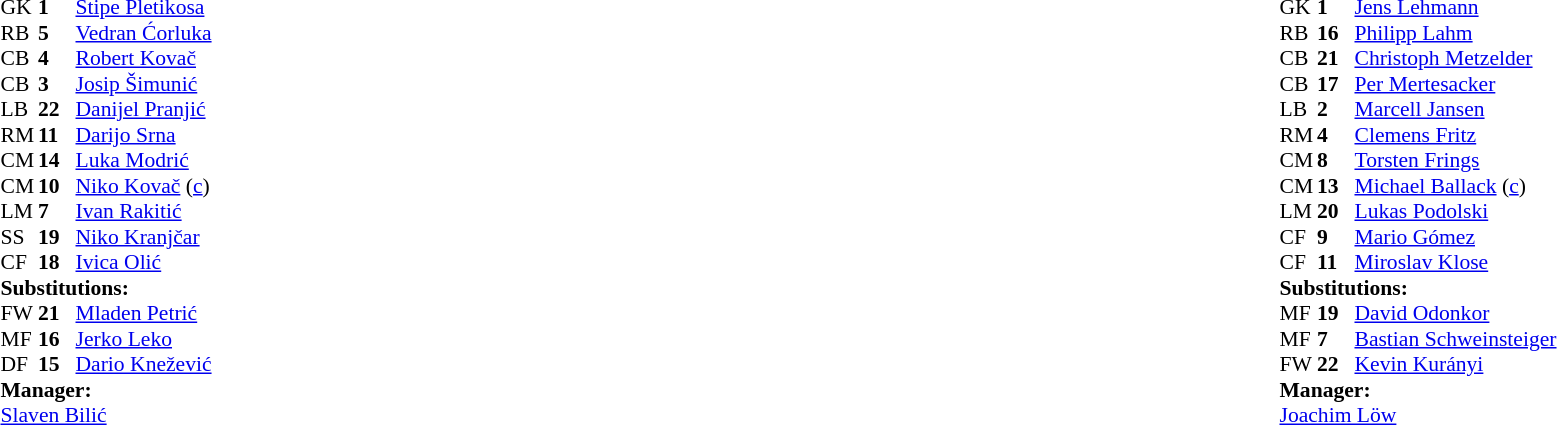<table style="width:100%;">
<tr>
<td style="vertical-align:top; width:40%;"><br><table style="font-size:90%" cellspacing="0" cellpadding="0">
<tr>
<th width="25"></th>
<th width="25"></th>
</tr>
<tr>
<td>GK</td>
<td><strong>1</strong></td>
<td><a href='#'>Stipe Pletikosa</a></td>
</tr>
<tr>
<td>RB</td>
<td><strong>5</strong></td>
<td><a href='#'>Vedran Ćorluka</a></td>
</tr>
<tr>
<td>CB</td>
<td><strong>4</strong></td>
<td><a href='#'>Robert Kovač</a></td>
</tr>
<tr>
<td>CB</td>
<td><strong>3</strong></td>
<td><a href='#'>Josip Šimunić</a></td>
<td></td>
</tr>
<tr>
<td>LB</td>
<td><strong>22</strong></td>
<td><a href='#'>Danijel Pranjić</a></td>
</tr>
<tr>
<td>RM</td>
<td><strong>11</strong></td>
<td><a href='#'>Darijo Srna</a></td>
<td></td>
<td></td>
</tr>
<tr>
<td>CM</td>
<td><strong>14</strong></td>
<td><a href='#'>Luka Modrić</a></td>
<td></td>
</tr>
<tr>
<td>CM</td>
<td><strong>10</strong></td>
<td><a href='#'>Niko Kovač</a> (<a href='#'>c</a>)</td>
</tr>
<tr>
<td>LM</td>
<td><strong>7</strong></td>
<td><a href='#'>Ivan Rakitić</a></td>
</tr>
<tr>
<td>SS</td>
<td><strong>19</strong></td>
<td><a href='#'>Niko Kranjčar</a></td>
<td></td>
<td></td>
</tr>
<tr>
<td>CF</td>
<td><strong>18</strong></td>
<td><a href='#'>Ivica Olić</a></td>
<td></td>
<td></td>
</tr>
<tr>
<td colspan=3><strong>Substitutions:</strong></td>
</tr>
<tr>
<td>FW</td>
<td><strong>21</strong></td>
<td><a href='#'>Mladen Petrić</a></td>
<td></td>
<td></td>
</tr>
<tr>
<td>MF</td>
<td><strong>16</strong></td>
<td><a href='#'>Jerko Leko</a></td>
<td></td>
<td></td>
</tr>
<tr>
<td>DF</td>
<td><strong>15</strong></td>
<td><a href='#'>Dario Knežević</a></td>
<td></td>
<td></td>
</tr>
<tr>
<td colspan=3><strong>Manager:</strong></td>
</tr>
<tr>
<td colspan=3><a href='#'>Slaven Bilić</a></td>
</tr>
</table>
</td>
<td valign="top"></td>
<td style="vertical-align:top; width:50%;"><br><table style="font-size:90%; margin:auto;" cellspacing="0" cellpadding="0">
<tr>
<th width=25></th>
<th width=25></th>
</tr>
<tr>
<td>GK</td>
<td><strong>1</strong></td>
<td><a href='#'>Jens Lehmann</a></td>
<td></td>
</tr>
<tr>
<td>RB</td>
<td><strong>16</strong></td>
<td><a href='#'>Philipp Lahm</a></td>
</tr>
<tr>
<td>CB</td>
<td><strong>21</strong></td>
<td><a href='#'>Christoph Metzelder</a></td>
</tr>
<tr>
<td>CB</td>
<td><strong>17</strong></td>
<td><a href='#'>Per Mertesacker</a></td>
</tr>
<tr>
<td>LB</td>
<td><strong>2</strong></td>
<td><a href='#'>Marcell Jansen</a></td>
<td></td>
<td></td>
</tr>
<tr>
<td>RM</td>
<td><strong>4</strong></td>
<td><a href='#'>Clemens Fritz</a></td>
<td></td>
<td></td>
</tr>
<tr>
<td>CM</td>
<td><strong>8</strong></td>
<td><a href='#'>Torsten Frings</a></td>
</tr>
<tr>
<td>CM</td>
<td><strong>13</strong></td>
<td><a href='#'>Michael Ballack</a> (<a href='#'>c</a>)</td>
<td></td>
</tr>
<tr>
<td>LM</td>
<td><strong>20</strong></td>
<td><a href='#'>Lukas Podolski</a></td>
</tr>
<tr>
<td>CF</td>
<td><strong>9</strong></td>
<td><a href='#'>Mario Gómez</a></td>
<td></td>
<td></td>
</tr>
<tr>
<td>CF</td>
<td><strong>11</strong></td>
<td><a href='#'>Miroslav Klose</a></td>
</tr>
<tr>
<td colspan=3><strong>Substitutions:</strong></td>
</tr>
<tr>
<td>MF</td>
<td><strong>19</strong></td>
<td><a href='#'>David Odonkor</a></td>
<td></td>
<td></td>
</tr>
<tr>
<td>MF</td>
<td><strong>7</strong></td>
<td><a href='#'>Bastian Schweinsteiger</a></td>
<td></td>
<td></td>
</tr>
<tr>
<td>FW</td>
<td><strong>22</strong></td>
<td><a href='#'>Kevin Kurányi</a></td>
<td></td>
<td></td>
</tr>
<tr>
<td colspan=3><strong>Manager:</strong></td>
</tr>
<tr>
<td colspan=3><a href='#'>Joachim Löw</a></td>
</tr>
</table>
</td>
</tr>
</table>
